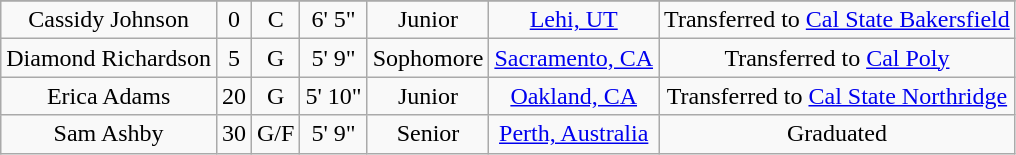<table class="wikitable sortable" style="text-align: center">
<tr align=center>
</tr>
<tr>
<td>Cassidy Johnson</td>
<td>0</td>
<td>C</td>
<td>6' 5"</td>
<td> Junior</td>
<td><a href='#'>Lehi, UT</a></td>
<td>Transferred to <a href='#'>Cal State Bakersfield</a></td>
</tr>
<tr>
<td>Diamond Richardson</td>
<td>5</td>
<td>G</td>
<td>5' 9"</td>
<td>Sophomore</td>
<td><a href='#'>Sacramento, CA</a></td>
<td>Transferred to <a href='#'>Cal Poly</a></td>
</tr>
<tr>
<td>Erica Adams</td>
<td>20</td>
<td>G</td>
<td>5' 10"</td>
<td>Junior</td>
<td><a href='#'>Oakland, CA</a></td>
<td>Transferred to <a href='#'>Cal State Northridge</a></td>
</tr>
<tr>
<td>Sam Ashby</td>
<td>30</td>
<td>G/F</td>
<td>5' 9"</td>
<td>Senior</td>
<td><a href='#'>Perth, Australia</a></td>
<td>Graduated</td>
</tr>
</table>
